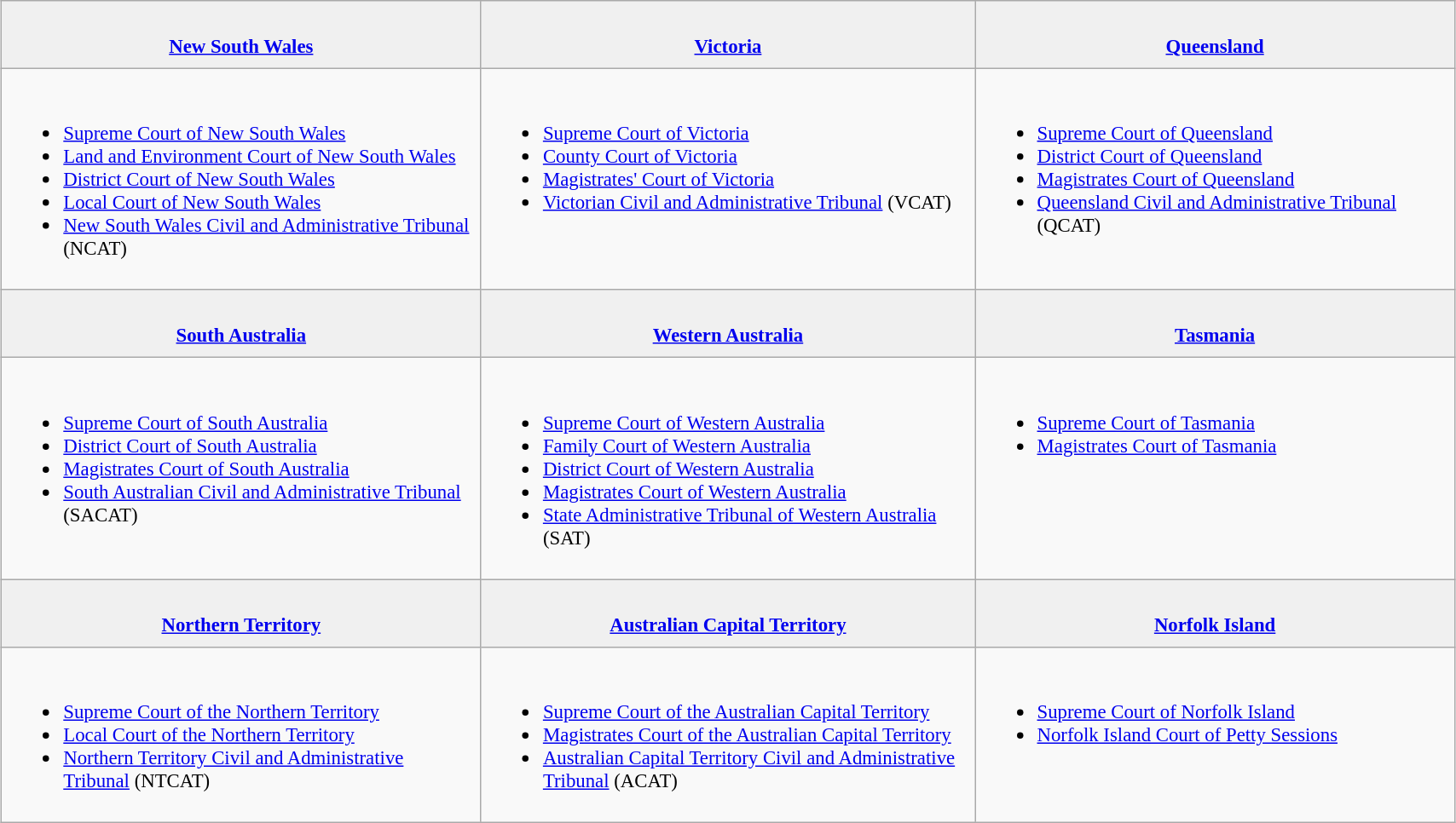<table align="center" border="1" cellpadding="8" cellspacing="0" width="90%" style="margin: 0 0 1em 1em; background: #f9f9f9; border: 1px #aaaaaa solid; border-collapse: collapse; font-size: 95%;">
<tr align="center" style="background: #f0f0f0">
<td width="33%"><br><strong><a href='#'>New South Wales</a></strong></td>
<td width="34%"><br><strong><a href='#'>Victoria</a></strong></td>
<td width="33%"><br><strong><a href='#'>Queensland</a></strong></td>
</tr>
<tr valign=top>
<td><br><ul><li><a href='#'>Supreme Court of New South Wales</a></li><li><a href='#'>Land and Environment Court of New South Wales</a></li><li><a href='#'>District Court of New South Wales</a></li><li><a href='#'>Local Court of New South Wales</a></li><li><a href='#'>New South Wales Civil and Administrative Tribunal</a> (NCAT)</li></ul></td>
<td><br><ul><li><a href='#'>Supreme Court of Victoria</a></li><li><a href='#'>County Court of Victoria</a></li><li><a href='#'>Magistrates' Court of Victoria</a></li><li><a href='#'>Victorian Civil and Administrative Tribunal</a> (VCAT)</li></ul></td>
<td><br><ul><li><a href='#'>Supreme Court of Queensland</a></li><li><a href='#'>District Court of Queensland</a></li><li><a href='#'>Magistrates Court of Queensland</a></li><li><a href='#'>Queensland Civil and Administrative Tribunal</a> (QCAT)</li></ul></td>
</tr>
<tr align="center" style="background: #f0f0f0">
<td><br><strong><a href='#'>South Australia</a></strong></td>
<td><br><strong><a href='#'>Western Australia</a></strong></td>
<td><br><strong><a href='#'>Tasmania</a></strong></td>
</tr>
<tr valign=top>
<td><br><ul><li><a href='#'>Supreme Court of South Australia</a></li><li><a href='#'>District Court of South Australia</a></li><li><a href='#'>Magistrates Court of South Australia</a></li><li><a href='#'>South Australian Civil and Administrative Tribunal</a> (SACAT)</li></ul></td>
<td><br><ul><li><a href='#'>Supreme Court of Western Australia</a></li><li><a href='#'>Family Court of Western Australia</a></li><li><a href='#'>District Court of Western Australia</a></li><li><a href='#'>Magistrates Court of Western Australia</a></li><li><a href='#'>State Administrative Tribunal of Western Australia</a> (SAT)</li></ul></td>
<td><br><ul><li><a href='#'>Supreme Court of Tasmania</a></li><li><a href='#'>Magistrates Court of Tasmania</a></li></ul></td>
</tr>
<tr align="center" style="background: #f0f0f0">
<td><br><strong><a href='#'>Northern Territory</a></strong></td>
<td><br><strong><a href='#'>Australian Capital Territory</a></strong></td>
<td><br><strong><a href='#'>Norfolk Island</a></strong></td>
</tr>
<tr valign=top>
<td><br><ul><li><a href='#'>Supreme Court of the Northern Territory</a></li><li><a href='#'>Local Court of the Northern Territory</a></li><li><a href='#'>Northern Territory Civil and Administrative Tribunal</a> (NTCAT)</li></ul></td>
<td><br><ul><li><a href='#'>Supreme Court of the Australian Capital Territory</a></li><li><a href='#'>Magistrates Court of the Australian Capital Territory</a></li><li><a href='#'>Australian Capital Territory Civil and Administrative Tribunal</a> (ACAT)</li></ul></td>
<td><br><ul><li><a href='#'>Supreme Court of Norfolk Island</a></li><li><a href='#'>Norfolk Island Court of Petty Sessions</a></li></ul></td>
</tr>
</table>
